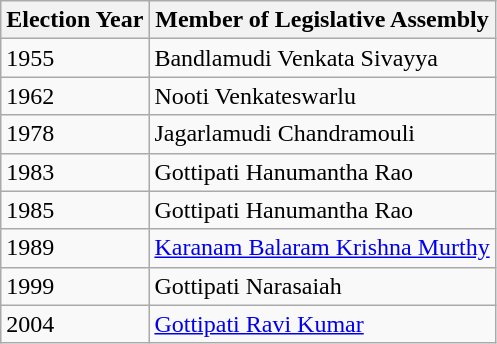<table class="wikitable">
<tr>
<th>Election Year</th>
<th>Member of Legislative Assembly</th>
</tr>
<tr>
<td>1955</td>
<td>Bandlamudi Venkata Sivayya</td>
</tr>
<tr>
<td>1962</td>
<td>Nooti Venkateswarlu</td>
</tr>
<tr>
<td>1978</td>
<td>Jagarlamudi Chandramouli</td>
</tr>
<tr>
<td>1983</td>
<td>Gottipati Hanumantha Rao</td>
</tr>
<tr>
<td>1985</td>
<td>Gottipati Hanumantha Rao</td>
</tr>
<tr>
<td>1989</td>
<td><a href='#'>Karanam Balaram Krishna Murthy</a></td>
</tr>
<tr>
<td>1999</td>
<td>Gottipati Narasaiah</td>
</tr>
<tr>
<td>2004</td>
<td><a href='#'>Gottipati Ravi Kumar</a></td>
</tr>
</table>
